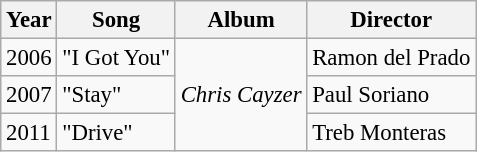<table class="wikitable" style="font-size: 95%;">
<tr>
<th>Year</th>
<th>Song</th>
<th>Album</th>
<th>Director</th>
</tr>
<tr>
<td>2006</td>
<td>"I Got You"</td>
<td rowspan="3"><em>Chris Cayzer</em></td>
<td>Ramon del Prado</td>
</tr>
<tr>
<td>2007</td>
<td>"Stay"</td>
<td>Paul Soriano</td>
</tr>
<tr>
<td>2011</td>
<td>"Drive"</td>
<td>Treb Monteras</td>
</tr>
</table>
